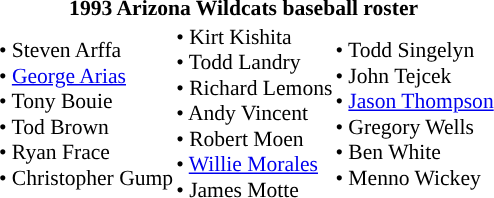<table class="toccolours" style="border-collapse:collapse; font-size:90%;">
<tr>
<th colspan="9">1993 Arizona Wildcats baseball roster</th>
</tr>
<tr>
<td width="03"> </td>
<td valign="top"></td>
<td>• Steven Arffa<br>• <a href='#'>George Arias</a><br>• Tony Bouie<br>• Tod Brown<br>• Ryan Frace<br>• Christopher Gump</td>
<td>• Kirt Kishita<br>• Todd Landry<br>• Richard Lemons<br>• Andy Vincent<br>• Robert Moen<br>• <a href='#'>Willie Morales</a><br>• James Motte</td>
<td>• Todd Singelyn<br>• John Tejcek<br>• <a href='#'>Jason Thompson</a><br>• Gregory Wells<br>• Ben White<br>• Menno Wickey</td>
<td></td>
<td></td>
</tr>
</table>
